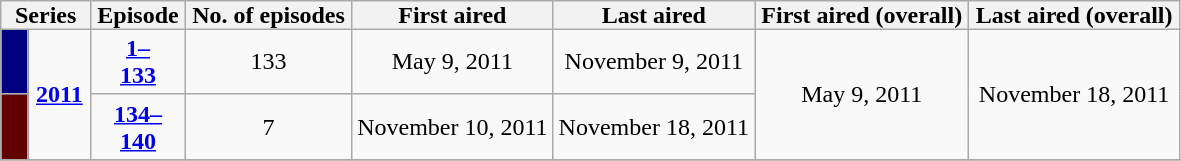<table class="wikitable" style="text-align:center">
<tr>
<th style="padding:0 9px;" colspan="2">Series</th>
<th style="padding:0 4px;">Episode</th>
<th style="padding:0 4px;">No. of episodes</th>
<th style="padding:0 8px;">First aired</th>
<th style="padding:0 4px;">Last aired</th>
<th style="padding:0 4px;">First aired (overall)</th>
<th style="padding:0 4px;">Last aired (overall)</th>
</tr>
<tr>
<td style="background:#000080;padding:0 8px;  "></td>
<td rowspan="2"><strong><a href='#'>2011</a></strong></td>
<td><strong><a href='#'>1–<br>133</a></strong></td>
<td>133</td>
<td>May 9, 2011</td>
<td>November 9, 2011</td>
<td rowspan="2">May 9, 2011</td>
<td rowspan="2">November 18, 2011</td>
</tr>
<tr>
<td style="background:#610000;padding:0 8px;  "></td>
<td><strong><a href='#'>134–<br>140</a></strong></td>
<td>7</td>
<td>November 10, 2011</td>
<td>November 18, 2011</td>
</tr>
<tr>
</tr>
</table>
